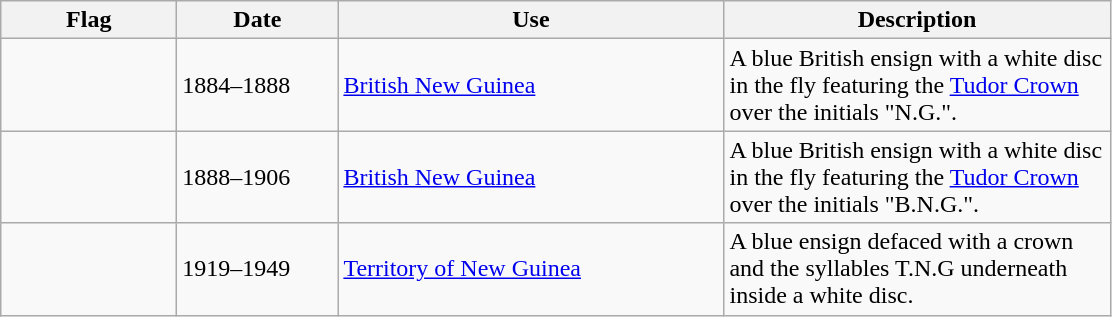<table class="wikitable">
<tr>
<th style="width:110px;">Flag</th>
<th style="width:100px;">Date</th>
<th style="width:250px;">Use</th>
<th style="width:250px;">Description</th>
</tr>
<tr>
<td></td>
<td>1884–1888</td>
<td><a href='#'>British New Guinea</a></td>
<td>A blue British ensign with a white disc in the fly featuring the <a href='#'>Tudor Crown</a> over the initials "N.G.".</td>
</tr>
<tr>
<td></td>
<td>1888–1906</td>
<td><a href='#'>British New Guinea</a></td>
<td>A blue British ensign with a white disc in the fly featuring the <a href='#'>Tudor Crown</a> over the initials "B.N.G.".</td>
</tr>
<tr>
<td></td>
<td>1919–1949</td>
<td><a href='#'>Territory of New Guinea</a></td>
<td>A blue ensign defaced with a crown and the syllables T.N.G underneath inside a white disc.</td>
</tr>
</table>
